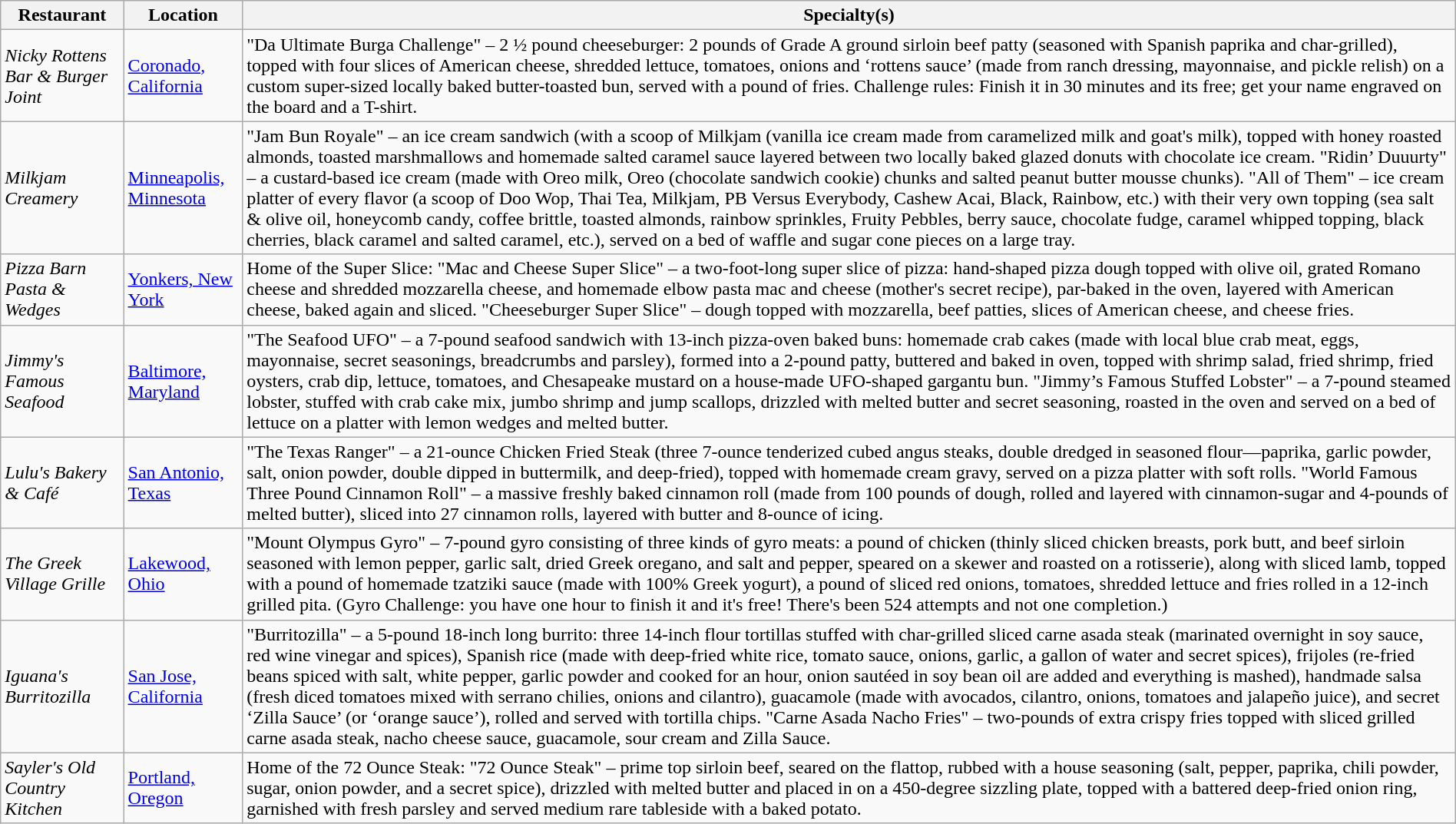<table class="wikitable" style="width:100%;">
<tr>
<th>Restaurant</th>
<th>Location</th>
<th>Specialty(s)</th>
</tr>
<tr>
<td><em>Nicky Rottens Bar & Burger Joint</em></td>
<td><a href='#'>Coronado, California</a></td>
<td>"Da Ultimate Burga Challenge" – 2 ½ pound cheeseburger: 2 pounds of Grade A ground sirloin beef patty (seasoned with Spanish paprika and char-grilled), topped with four slices of American cheese, shredded lettuce, tomatoes, onions and ‘rottens sauce’ (made from ranch dressing, mayonnaise, and pickle relish) on a custom super-sized locally baked butter-toasted bun, served with a pound of fries. Challenge rules: Finish it in 30 minutes and its free; get your name engraved on the board and a T-shirt.</td>
</tr>
<tr>
<td><em>Milkjam Creamery</em></td>
<td><a href='#'>Minneapolis, Minnesota</a></td>
<td>"Jam Bun Royale" – an ice cream sandwich (with a scoop of Milkjam (vanilla ice cream made from caramelized milk and goat's milk), topped with honey roasted almonds, toasted marshmallows and homemade salted caramel sauce layered between two locally baked glazed donuts with chocolate ice cream.  "Ridin’ Duuurty" – a custard-based ice cream (made with Oreo milk, Oreo (chocolate sandwich cookie) chunks and salted peanut butter mousse chunks). "All of Them" – ice cream platter of every flavor (a scoop of Doo Wop, Thai Tea, Milkjam, PB Versus Everybody, Cashew Acai, Black, Rainbow, etc.) with their very own topping (sea salt & olive oil, honeycomb candy, coffee brittle, toasted almonds, rainbow sprinkles, Fruity Pebbles, berry sauce, chocolate fudge, caramel whipped topping, black cherries, black caramel and salted caramel, etc.), served on a bed of waffle and sugar cone pieces on a large tray.</td>
</tr>
<tr>
<td><em>Pizza Barn Pasta & Wedges</em></td>
<td><a href='#'>Yonkers, New York</a></td>
<td>Home of the Super Slice: "Mac and Cheese Super Slice" – a two-foot-long super slice of pizza: hand-shaped pizza dough topped with olive oil, grated Romano cheese and shredded mozzarella cheese, and homemade elbow pasta mac and cheese (mother's secret recipe), par-baked in the oven, layered with American cheese, baked again and sliced. "Cheeseburger Super Slice" – dough topped with mozzarella, beef patties, slices of American cheese, and cheese fries.</td>
</tr>
<tr>
<td><em>Jimmy's Famous Seafood</em></td>
<td><a href='#'>Baltimore, Maryland</a></td>
<td>"The Seafood UFO" – a 7-pound seafood sandwich with 13-inch pizza-oven baked buns: homemade crab cakes (made with local blue crab meat, eggs, mayonnaise, secret seasonings, breadcrumbs and parsley), formed into a 2-pound patty, buttered and baked in oven, topped with shrimp salad, fried shrimp, fried oysters, crab dip, lettuce, tomatoes, and Chesapeake mustard on a house-made UFO-shaped gargantu bun. "Jimmy’s Famous Stuffed Lobster" – a 7-pound steamed lobster, stuffed with crab cake mix, jumbo shrimp and jump scallops, drizzled with melted butter and secret seasoning, roasted in the oven and served on a bed of lettuce on a platter with lemon wedges and melted butter.</td>
</tr>
<tr>
<td><em>Lulu's Bakery & Café</em></td>
<td><a href='#'>San Antonio, Texas</a></td>
<td>"The Texas Ranger" – a 21-ounce Chicken Fried Steak (three 7-ounce tenderized cubed angus steaks, double dredged in seasoned flour—paprika, garlic powder, salt, onion powder, double dipped in buttermilk, and deep-fried), topped with homemade cream gravy, served on a pizza platter with soft rolls. "World Famous Three Pound Cinnamon Roll" – a massive freshly baked cinnamon roll (made from 100 pounds of dough, rolled and layered with cinnamon-sugar and 4-pounds of melted butter), sliced into 27 cinnamon rolls, layered with butter and 8-ounce of icing.</td>
</tr>
<tr>
<td><em>The Greek Village Grille</em></td>
<td><a href='#'>Lakewood, Ohio</a></td>
<td>"Mount Olympus Gyro" – 7-pound gyro consisting of three kinds of gyro meats: a pound of chicken (thinly sliced chicken breasts, pork butt, and beef sirloin seasoned with lemon pepper, garlic salt, dried Greek oregano, and salt and pepper, speared on a skewer and roasted on a rotisserie), along with sliced lamb, topped with a pound of homemade tzatziki sauce (made with 100% Greek yogurt), a pound of sliced red onions, tomatoes, shredded lettuce and fries rolled in a 12-inch grilled pita. (Gyro Challenge: you have one hour to finish it and it's free! There's been 524 attempts and not one completion.)</td>
</tr>
<tr>
<td><em>Iguana's Burritozilla</em></td>
<td><a href='#'>San Jose, California</a></td>
<td>"Burritozilla" – a 5-pound 18-inch long burrito: three 14-inch flour tortillas stuffed with char-grilled sliced carne asada steak (marinated overnight in soy sauce, red wine vinegar and spices), Spanish rice (made with deep-fried white rice, tomato sauce, onions, garlic, a gallon of water and secret spices), frijoles (re-fried beans spiced with salt, white pepper, garlic powder and cooked for an hour, onion sautéed in soy bean oil are added and everything is mashed), handmade salsa (fresh diced tomatoes mixed with serrano chilies, onions and cilantro), guacamole (made with avocados, cilantro, onions, tomatoes and jalapeño juice), and secret ‘Zilla Sauce’ (or ‘orange sauce’), rolled and served with tortilla chips. "Carne Asada Nacho Fries" – two-pounds of extra crispy fries topped with sliced grilled carne asada steak, nacho cheese sauce, guacamole, sour cream and Zilla Sauce.</td>
</tr>
<tr>
<td><em>Sayler's Old Country Kitchen</em></td>
<td><a href='#'>Portland, Oregon</a></td>
<td>Home of the 72 Ounce Steak: "72 Ounce Steak" – prime top sirloin beef, seared on the flattop, rubbed with a house seasoning (salt, pepper, paprika, chili powder, sugar, onion powder, and a secret spice), drizzled with melted butter and placed in on a 450-degree sizzling plate, topped with a battered deep-fried onion ring, garnished with fresh parsley and served medium rare tableside with a baked potato.</td>
</tr>
</table>
